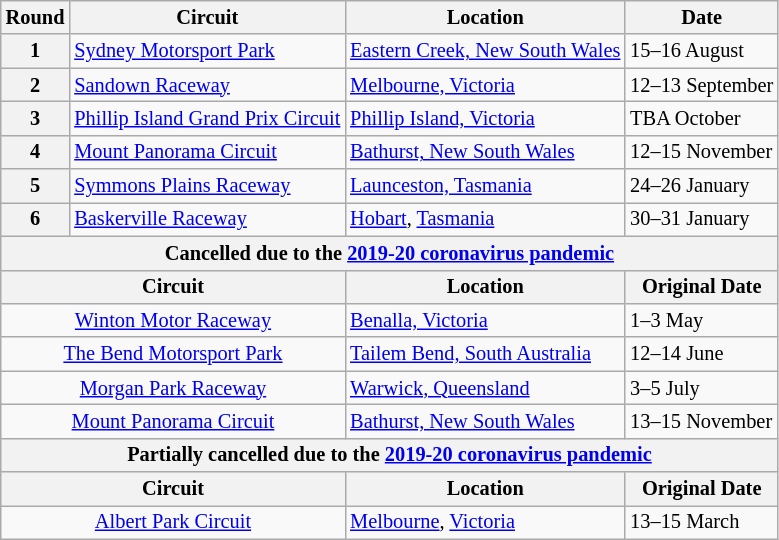<table class="wikitable" style="font-size:85%">
<tr>
<th>Round</th>
<th>Circuit</th>
<th>Location</th>
<th>Date</th>
</tr>
<tr>
<th>1</th>
<td> <a href='#'>Sydney Motorsport Park</a></td>
<td nowrap><a href='#'>Eastern Creek, New South Wales</a></td>
<td>15–16 August</td>
</tr>
<tr>
<th>2</th>
<td> <a href='#'>Sandown Raceway</a></td>
<td><a href='#'>Melbourne, Victoria</a></td>
<td>12–13 September</td>
</tr>
<tr>
<th>3</th>
<td> <a href='#'>Phillip Island Grand Prix Circuit</a></td>
<td><a href='#'>Phillip Island, Victoria</a></td>
<td>TBA October</td>
</tr>
<tr>
<th>4</th>
<td> <a href='#'>Mount Panorama Circuit</a></td>
<td><a href='#'>Bathurst, New South Wales</a></td>
<td>12–15 November</td>
</tr>
<tr>
<th>5</th>
<td> <a href='#'>Symmons Plains Raceway</a></td>
<td><a href='#'>Launceston, Tasmania</a></td>
<td>24–26 January</td>
</tr>
<tr>
<th>6</th>
<td> <a href='#'>Baskerville Raceway</a></td>
<td><a href='#'>Hobart</a>, <a href='#'>Tasmania</a></td>
<td>30–31 January</td>
</tr>
<tr>
<th colspan=4>Cancelled due to the <a href='#'>2019-20 coronavirus pandemic</a></th>
</tr>
<tr>
<th colspan=2>Circuit</th>
<th>Location</th>
<th>Original Date</th>
</tr>
<tr>
<td colspan=2 align=center> <a href='#'>Winton Motor Raceway</a></td>
<td><a href='#'>Benalla, Victoria</a></td>
<td>1–3 May</td>
</tr>
<tr>
<td colspan=2 align=center> <a href='#'>The Bend Motorsport Park</a></td>
<td><a href='#'>Tailem Bend, South Australia</a></td>
<td>12–14 June</td>
</tr>
<tr>
<td colspan=2 align=center> <a href='#'>Morgan Park Raceway</a></td>
<td><a href='#'>Warwick, Queensland</a></td>
<td>3–5 July</td>
</tr>
<tr>
<td colspan=2 align=center> <a href='#'>Mount Panorama Circuit</a></td>
<td><a href='#'>Bathurst, New South Wales</a></td>
<td nowrap>13–15 November</td>
</tr>
<tr>
<th colspan=4>Partially cancelled due to the <a href='#'>2019-20 coronavirus pandemic</a></th>
</tr>
<tr>
<th colspan=2>Circuit</th>
<th>Location</th>
<th>Original Date</th>
</tr>
<tr>
<td colspan=2 align=center> <a href='#'>Albert Park Circuit</a></td>
<td nowrap><a href='#'>Melbourne</a>, <a href='#'>Victoria</a></td>
<td>13–15 March</td>
</tr>
</table>
